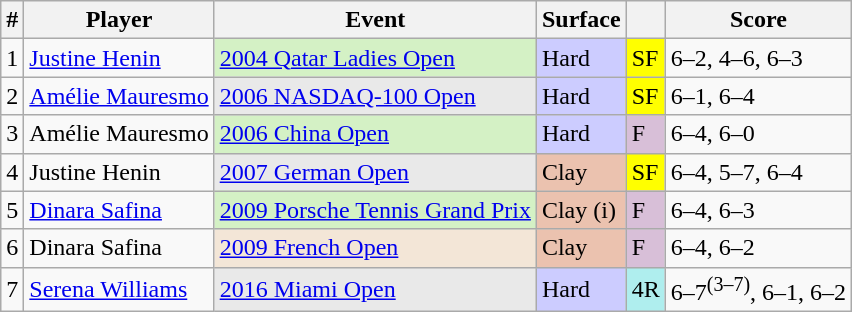<table class="wikitable sortable">
<tr>
<th>#</th>
<th>Player</th>
<th>Event</th>
<th>Surface</th>
<th></th>
<th>Score</th>
</tr>
<tr>
<td>1</td>
<td> <a href='#'>Justine Henin</a></td>
<td bgcolor=d4f1c5><a href='#'>2004 Qatar Ladies Open</a></td>
<td bgcolor=CCCCFF>Hard</td>
<td bgcolor=yellow>SF</td>
<td>6–2, 4–6, 6–3</td>
</tr>
<tr>
<td>2</td>
<td> <a href='#'>Amélie Mauresmo</a></td>
<td bgcolor=e9e9e9><a href='#'>2006 NASDAQ-100 Open</a></td>
<td bgcolor=CCCCFF>Hard</td>
<td bgcolor=yellow>SF</td>
<td>6–1, 6–4</td>
</tr>
<tr>
<td>3</td>
<td> Amélie Mauresmo</td>
<td bgcolor=d4f1c5><a href='#'>2006 China Open</a></td>
<td bgcolor=CCCCFF>Hard</td>
<td bgcolor=thistle>F</td>
<td>6–4, 6–0</td>
</tr>
<tr>
<td>4</td>
<td> Justine Henin</td>
<td bgcolor=e9e9e9><a href='#'>2007 German Open</a></td>
<td bgcolor=EBC2AF>Clay</td>
<td bgcolor=yellow>SF</td>
<td>6–4, 5–7, 6–4</td>
</tr>
<tr>
<td>5</td>
<td> <a href='#'>Dinara Safina</a></td>
<td bgcolor=d4f1c5><a href='#'>2009 Porsche Tennis Grand Prix</a></td>
<td bgcolor=EBC2AF>Clay (i)</td>
<td bgcolor=thistle>F</td>
<td>6–4, 6–3</td>
</tr>
<tr>
<td>6</td>
<td> Dinara Safina</td>
<td bgcolor=f3e6d7><a href='#'>2009 French Open</a></td>
<td bgcolor=EBC2AF>Clay</td>
<td bgcolor=thistle>F</td>
<td>6–4, 6–2</td>
</tr>
<tr>
<td>7</td>
<td> <a href='#'>Serena Williams</a></td>
<td bgcolor=e9e9e9><a href='#'>2016 Miami Open</a></td>
<td bgcolor=CCCCFF>Hard</td>
<td bgcolor=afeeee>4R</td>
<td>6–7<sup>(3–7)</sup>, 6–1, 6–2</td>
</tr>
</table>
